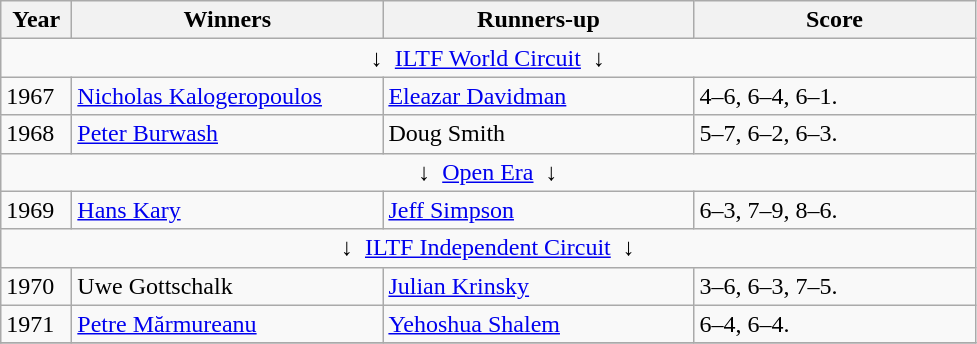<table class="wikitable">
<tr>
<th style="width:40px">Year</th>
<th style="width:200px">Winners</th>
<th style="width:200px">Runners-up</th>
<th style="width:180px" class="unsortable">Score</th>
</tr>
<tr>
<td colspan=4 align=center>↓  <a href='#'>ILTF World Circuit</a>  ↓</td>
</tr>
<tr>
<td>1967</td>
<td> <a href='#'>Nicholas Kalogeropoulos</a></td>
<td> <a href='#'>Eleazar Davidman</a></td>
<td>4–6, 6–4, 6–1.</td>
</tr>
<tr>
<td>1968</td>
<td> <a href='#'>Peter Burwash</a></td>
<td>  Doug Smith</td>
<td>5–7, 6–2, 6–3.</td>
</tr>
<tr>
<td colspan=4 align=center>↓  <a href='#'>Open Era</a>  ↓</td>
</tr>
<tr>
<td>1969</td>
<td> <a href='#'>Hans Kary</a></td>
<td>  <a href='#'>Jeff Simpson</a></td>
<td>6–3, 7–9, 8–6.</td>
</tr>
<tr>
<td colspan=4 align=center>↓  <a href='#'>ILTF Independent Circuit</a>  ↓</td>
</tr>
<tr>
<td>1970</td>
<td>  Uwe Gottschalk</td>
<td> <a href='#'>Julian Krinsky</a></td>
<td>3–6, 6–3, 7–5.</td>
</tr>
<tr>
<td>1971</td>
<td> <a href='#'>Petre Mărmureanu</a></td>
<td> <a href='#'>Yehoshua Shalem</a></td>
<td>6–4, 6–4.</td>
</tr>
<tr>
</tr>
</table>
